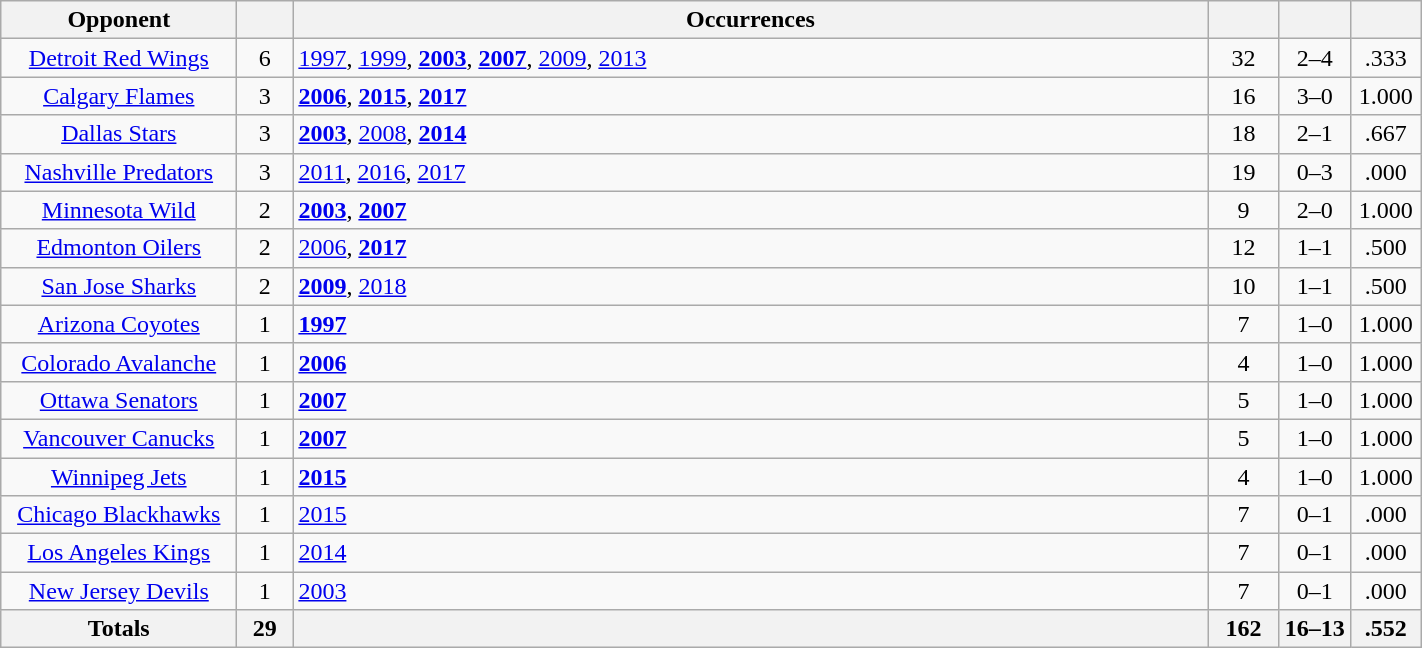<table class="wikitable sortable" style="text-align: center; width: 75%;">
<tr>
<th width="150">Opponent</th>
<th width="30"></th>
<th>Occurrences</th>
<th width="40"></th>
<th width="40"></th>
<th width="40"></th>
</tr>
<tr>
<td><a href='#'>Detroit Red Wings</a></td>
<td>6</td>
<td align=left><a href='#'>1997</a>, <a href='#'>1999</a>, <strong><a href='#'>2003</a></strong>, <strong><a href='#'>2007</a></strong>, <a href='#'>2009</a>, <a href='#'>2013</a></td>
<td>32</td>
<td>2–4</td>
<td>.333</td>
</tr>
<tr>
<td><a href='#'>Calgary Flames</a></td>
<td>3</td>
<td align=left><strong><a href='#'>2006</a></strong>, <strong><a href='#'>2015</a></strong>, <strong><a href='#'>2017</a></strong></td>
<td>16</td>
<td>3–0</td>
<td>1.000</td>
</tr>
<tr>
<td><a href='#'>Dallas Stars</a></td>
<td>3</td>
<td align=left><strong><a href='#'>2003</a></strong>, <a href='#'>2008</a>, <strong><a href='#'>2014</a></strong></td>
<td>18</td>
<td>2–1</td>
<td>.667</td>
</tr>
<tr>
<td><a href='#'>Nashville Predators</a></td>
<td>3</td>
<td align=left><a href='#'>2011</a>, <a href='#'>2016</a>, <a href='#'>2017</a></td>
<td>19</td>
<td>0–3</td>
<td>.000</td>
</tr>
<tr>
<td><a href='#'>Minnesota Wild</a></td>
<td>2</td>
<td align=left><strong><a href='#'>2003</a></strong>, <strong><a href='#'>2007</a></strong></td>
<td>9</td>
<td>2–0</td>
<td>1.000</td>
</tr>
<tr>
<td><a href='#'>Edmonton Oilers</a></td>
<td>2</td>
<td align=left><a href='#'>2006</a>, <strong><a href='#'>2017</a></strong></td>
<td>12</td>
<td>1–1</td>
<td>.500</td>
</tr>
<tr>
<td><a href='#'>San Jose Sharks</a></td>
<td>2</td>
<td align=left><strong><a href='#'>2009</a></strong>, <a href='#'>2018</a></td>
<td>10</td>
<td>1–1</td>
<td>.500</td>
</tr>
<tr>
<td><a href='#'>Arizona Coyotes</a></td>
<td>1</td>
<td align=left><strong><a href='#'>1997</a></strong></td>
<td>7</td>
<td>1–0</td>
<td>1.000</td>
</tr>
<tr>
<td><a href='#'>Colorado Avalanche</a></td>
<td>1</td>
<td align=left><strong><a href='#'>2006</a></strong></td>
<td>4</td>
<td>1–0</td>
<td>1.000</td>
</tr>
<tr>
<td><a href='#'>Ottawa Senators</a></td>
<td>1</td>
<td align=left><strong><a href='#'>2007</a></strong></td>
<td>5</td>
<td>1–0</td>
<td>1.000</td>
</tr>
<tr>
<td><a href='#'>Vancouver Canucks</a></td>
<td>1</td>
<td align=left><strong><a href='#'>2007</a></strong></td>
<td>5</td>
<td>1–0</td>
<td>1.000</td>
</tr>
<tr>
<td><a href='#'>Winnipeg Jets</a></td>
<td>1</td>
<td align=left><strong><a href='#'>2015</a></strong></td>
<td>4</td>
<td>1–0</td>
<td>1.000</td>
</tr>
<tr>
<td><a href='#'>Chicago Blackhawks</a></td>
<td>1</td>
<td align=left><a href='#'>2015</a></td>
<td>7</td>
<td>0–1</td>
<td>.000</td>
</tr>
<tr>
<td><a href='#'>Los Angeles Kings</a></td>
<td>1</td>
<td align=left><a href='#'>2014</a></td>
<td>7</td>
<td>0–1</td>
<td>.000</td>
</tr>
<tr>
<td><a href='#'>New Jersey Devils</a></td>
<td>1</td>
<td align=left><a href='#'>2003</a></td>
<td>7</td>
<td>0–1</td>
<td>.000</td>
</tr>
<tr>
<th width="150">Totals</th>
<th width="30">29</th>
<th></th>
<th width="40">162</th>
<th width="40">16–13</th>
<th width="40">.552</th>
</tr>
</table>
